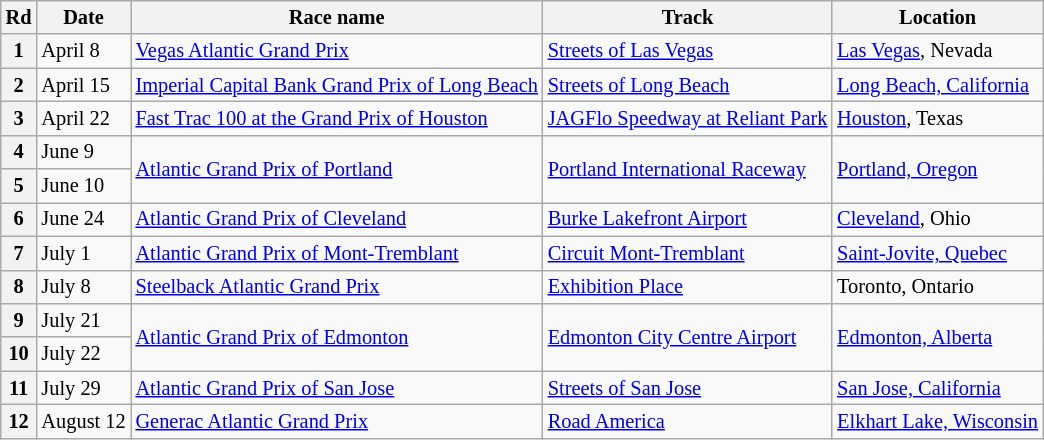<table class="wikitable" style="font-size: 85%;">
<tr>
<th>Rd</th>
<th>Date</th>
<th>Race name</th>
<th>Track</th>
<th>Location</th>
</tr>
<tr>
<th>1</th>
<td>April 8</td>
<td> <a href='#'>Vegas Atlantic Grand Prix</a></td>
<td><a href='#'>Streets of Las Vegas</a></td>
<td><a href='#'>Las Vegas</a>, Nevada</td>
</tr>
<tr>
<th>2</th>
<td>April 15</td>
<td> <a href='#'>Imperial Capital Bank Grand Prix of Long Beach</a></td>
<td><a href='#'>Streets of Long Beach</a></td>
<td><a href='#'>Long Beach, California</a></td>
</tr>
<tr>
<th>3</th>
<td>April 22</td>
<td> <a href='#'>Fast Trac 100 at the Grand Prix of Houston</a></td>
<td><a href='#'>JAGFlo Speedway at Reliant Park</a></td>
<td><a href='#'>Houston</a>, Texas</td>
</tr>
<tr>
<th>4</th>
<td>June 9</td>
<td rowspan="2"> <a href='#'>Atlantic Grand Prix of Portland</a></td>
<td rowspan="2"><a href='#'>Portland International Raceway</a></td>
<td rowspan="2"><a href='#'>Portland, Oregon</a></td>
</tr>
<tr>
<th>5</th>
<td>June 10</td>
</tr>
<tr>
<th>6</th>
<td>June 24</td>
<td> <a href='#'>Atlantic Grand Prix of Cleveland</a></td>
<td><a href='#'>Burke Lakefront Airport</a></td>
<td><a href='#'>Cleveland</a>, Ohio</td>
</tr>
<tr>
<th>7</th>
<td>July 1</td>
<td> <a href='#'>Atlantic Grand Prix of Mont-Tremblant</a></td>
<td><a href='#'>Circuit Mont-Tremblant</a></td>
<td><a href='#'>Saint-Jovite, Quebec</a></td>
</tr>
<tr>
<th>8</th>
<td>July 8</td>
<td> <a href='#'>Steelback Atlantic Grand Prix</a></td>
<td><a href='#'>Exhibition Place</a></td>
<td>Toronto, Ontario</td>
</tr>
<tr>
<th>9</th>
<td>July 21</td>
<td rowspan="2"> <a href='#'>Atlantic Grand Prix of Edmonton</a></td>
<td rowspan="2"><a href='#'>Edmonton City Centre Airport</a></td>
<td rowspan="2"><a href='#'>Edmonton, Alberta</a></td>
</tr>
<tr>
<th>10</th>
<td>July 22</td>
</tr>
<tr>
<th>11</th>
<td>July 29</td>
<td> <a href='#'>Atlantic Grand Prix of San Jose</a></td>
<td><a href='#'>Streets of San Jose</a></td>
<td><a href='#'>San Jose, California</a></td>
</tr>
<tr>
<th>12</th>
<td>August 12</td>
<td> <a href='#'>Generac Atlantic Grand Prix</a></td>
<td><a href='#'>Road America</a></td>
<td><a href='#'>Elkhart Lake, Wisconsin</a></td>
</tr>
</table>
